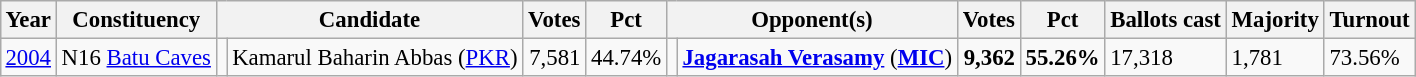<table class="wikitable" style="margin:0.5em ; font-size:95%">
<tr>
<th>Year</th>
<th>Constituency</th>
<th colspan=2>Candidate</th>
<th>Votes</th>
<th>Pct</th>
<th colspan=2>Opponent(s)</th>
<th>Votes</th>
<th>Pct</th>
<th>Ballots cast</th>
<th>Majority</th>
<th>Turnout</th>
</tr>
<tr>
<td><a href='#'>2004</a></td>
<td>N16 <a href='#'>Batu Caves</a></td>
<td></td>
<td>Kamarul Baharin Abbas (<a href='#'>PKR</a>)</td>
<td align=right>7,581</td>
<td>44.74%</td>
<td></td>
<td><strong><a href='#'>Jagarasah Verasamy</a></strong> (<a href='#'><strong>MIC</strong></a>)</td>
<td align=right><strong>9,362</strong></td>
<td><strong>55.26%</strong></td>
<td>17,318</td>
<td>1,781</td>
<td>73.56%</td>
</tr>
</table>
